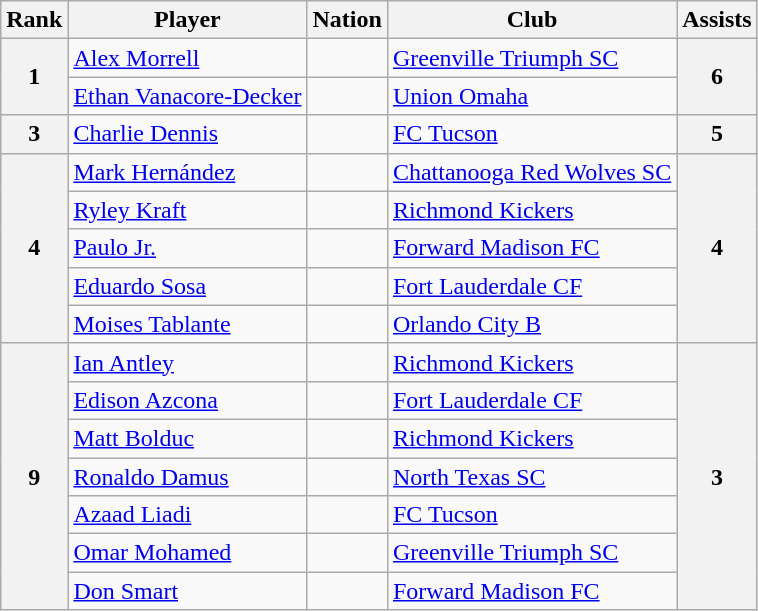<table class="wikitable">
<tr>
<th>Rank</th>
<th>Player</th>
<th>Nation</th>
<th>Club</th>
<th>Assists</th>
</tr>
<tr>
<th rowspan=2>1</th>
<td><a href='#'>Alex Morrell</a></td>
<td></td>
<td><a href='#'>Greenville Triumph SC</a></td>
<th rowspan=2>6</th>
</tr>
<tr>
<td><a href='#'>Ethan Vanacore-Decker</a></td>
<td></td>
<td><a href='#'>Union Omaha</a></td>
</tr>
<tr>
<th>3</th>
<td><a href='#'>Charlie Dennis</a></td>
<td></td>
<td><a href='#'>FC Tucson</a></td>
<th>5</th>
</tr>
<tr>
<th rowspan=5>4</th>
<td><a href='#'>Mark Hernández</a></td>
<td></td>
<td><a href='#'>Chattanooga Red Wolves SC</a></td>
<th rowspan=5>4</th>
</tr>
<tr>
<td><a href='#'>Ryley Kraft</a></td>
<td></td>
<td><a href='#'>Richmond Kickers</a></td>
</tr>
<tr>
<td><a href='#'>Paulo Jr.</a></td>
<td></td>
<td><a href='#'>Forward Madison FC</a></td>
</tr>
<tr>
<td><a href='#'>Eduardo Sosa</a></td>
<td></td>
<td><a href='#'>Fort Lauderdale CF</a></td>
</tr>
<tr>
<td><a href='#'>Moises Tablante</a></td>
<td></td>
<td><a href='#'>Orlando City B</a></td>
</tr>
<tr>
<th rowspan=7>9</th>
<td><a href='#'>Ian Antley</a></td>
<td></td>
<td><a href='#'>Richmond Kickers</a></td>
<th rowspan=7>3</th>
</tr>
<tr>
<td><a href='#'>Edison Azcona</a></td>
<td></td>
<td><a href='#'>Fort Lauderdale CF</a></td>
</tr>
<tr>
<td><a href='#'>Matt Bolduc</a></td>
<td></td>
<td><a href='#'>Richmond Kickers</a></td>
</tr>
<tr>
<td><a href='#'>Ronaldo Damus</a></td>
<td></td>
<td><a href='#'>North Texas SC</a></td>
</tr>
<tr>
<td><a href='#'>Azaad Liadi</a></td>
<td></td>
<td><a href='#'>FC Tucson</a></td>
</tr>
<tr>
<td><a href='#'>Omar Mohamed</a></td>
<td></td>
<td><a href='#'>Greenville Triumph SC</a></td>
</tr>
<tr>
<td><a href='#'>Don Smart</a></td>
<td></td>
<td><a href='#'>Forward Madison FC</a></td>
</tr>
</table>
